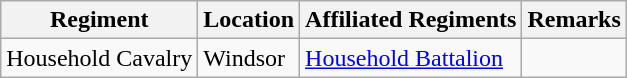<table class="wikitable">
<tr>
<th>Regiment</th>
<th>Location</th>
<th>Affiliated Regiments</th>
<th>Remarks</th>
</tr>
<tr>
<td>Household Cavalry</td>
<td>Windsor</td>
<td><a href='#'>Household Battalion</a></td>
<td></td>
</tr>
</table>
